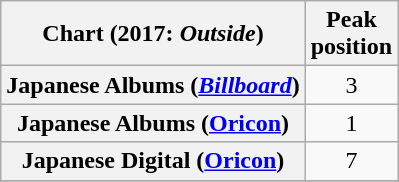<table class="wikitable sortable plainrowheaders" style="text-align:center">
<tr>
<th scope="col">Chart (2017: <em>Outside</em>)</th>
<th scope="col">Peak<br>position</th>
</tr>
<tr>
<th scope="row">Japanese Albums (<a href='#'><em>Billboard</em></a>)</th>
<td>3</td>
</tr>
<tr>
<th scope="row">Japanese Albums (<a href='#'>Oricon</a>)</th>
<td>1</td>
</tr>
<tr>
<th scope="row">Japanese Digital (<a href='#'>Oricon</a>)</th>
<td>7</td>
</tr>
<tr>
</tr>
</table>
